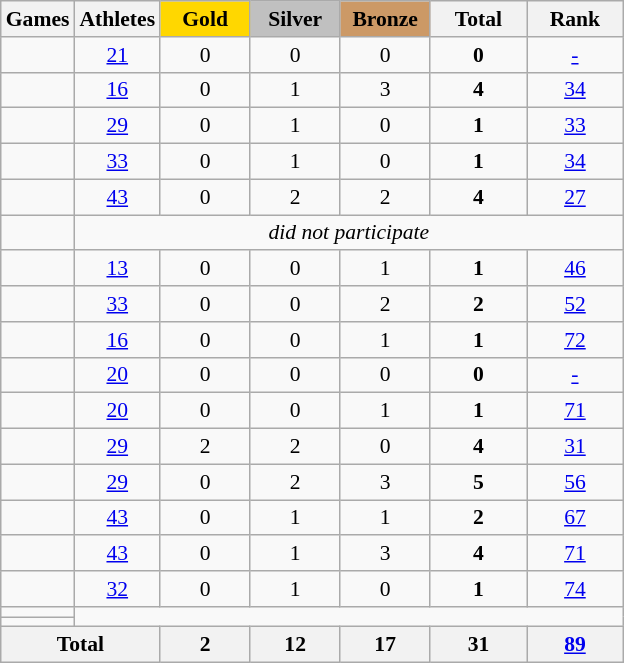<table class="wikitable" style="text-align:center; font-size:90%;">
<tr>
<th>Games</th>
<th>Athletes</th>
<td style="background:gold; width:3.7em; font-weight:bold;">Gold</td>
<td style="background:silver; width:3.7em; font-weight:bold;">Silver</td>
<td style="background:#cc9966; width:3.7em; font-weight:bold;">Bronze</td>
<th style="width:4em; font-weight:bold;">Total</th>
<th style="width:4em; font-weight:bold;">Rank</th>
</tr>
<tr>
<td align=left></td>
<td><a href='#'>21</a></td>
<td>0</td>
<td>0</td>
<td>0</td>
<td><strong>0</strong></td>
<td><a href='#'>-</a></td>
</tr>
<tr>
<td align=left></td>
<td><a href='#'>16</a></td>
<td>0</td>
<td>1</td>
<td>3</td>
<td><strong>4</strong></td>
<td><a href='#'>34</a></td>
</tr>
<tr>
<td align=left></td>
<td><a href='#'>29</a></td>
<td>0</td>
<td>1</td>
<td>0</td>
<td><strong>1</strong></td>
<td><a href='#'>33</a></td>
</tr>
<tr>
<td align=left></td>
<td><a href='#'>33</a></td>
<td>0</td>
<td>1</td>
<td>0</td>
<td><strong>1</strong></td>
<td><a href='#'>34</a></td>
</tr>
<tr>
<td align=left></td>
<td><a href='#'>43</a></td>
<td>0</td>
<td>2</td>
<td>2</td>
<td><strong>4</strong></td>
<td><a href='#'>27</a></td>
</tr>
<tr>
<td align=left></td>
<td colspan=6><em>did not participate</em></td>
</tr>
<tr>
<td align=left></td>
<td><a href='#'>13</a></td>
<td>0</td>
<td>0</td>
<td>1</td>
<td><strong>1</strong></td>
<td><a href='#'>46</a></td>
</tr>
<tr>
<td align=left></td>
<td><a href='#'>33</a></td>
<td>0</td>
<td>0</td>
<td>2</td>
<td><strong>2</strong></td>
<td><a href='#'>52</a></td>
</tr>
<tr>
<td align=left></td>
<td><a href='#'>16</a></td>
<td>0</td>
<td>0</td>
<td>1</td>
<td><strong>1</strong></td>
<td><a href='#'>72</a></td>
</tr>
<tr>
<td align=left></td>
<td><a href='#'>20</a></td>
<td>0</td>
<td>0</td>
<td>0</td>
<td><strong>0</strong></td>
<td><a href='#'>-</a></td>
</tr>
<tr>
<td align=left></td>
<td><a href='#'>20</a></td>
<td>0</td>
<td>0</td>
<td>1</td>
<td><strong>1</strong></td>
<td><a href='#'>71</a></td>
</tr>
<tr>
<td align=left></td>
<td><a href='#'>29</a></td>
<td>2</td>
<td>2</td>
<td>0</td>
<td><strong>4</strong></td>
<td><a href='#'>31</a></td>
</tr>
<tr>
<td align=left></td>
<td><a href='#'>29</a></td>
<td>0</td>
<td>2</td>
<td>3</td>
<td><strong>5</strong></td>
<td><a href='#'>56</a></td>
</tr>
<tr>
<td align=left></td>
<td><a href='#'>43</a></td>
<td>0</td>
<td>1</td>
<td>1</td>
<td><strong>2</strong></td>
<td><a href='#'>67</a></td>
</tr>
<tr>
<td align=left></td>
<td><a href='#'>43</a></td>
<td>0</td>
<td>1</td>
<td>3</td>
<td><strong>4</strong></td>
<td><a href='#'>71</a></td>
</tr>
<tr>
<td align=left></td>
<td><a href='#'>32</a></td>
<td>0</td>
<td>1</td>
<td>0</td>
<td><strong>1</strong></td>
<td><a href='#'>74</a></td>
</tr>
<tr>
<td align=left></td>
</tr>
<tr>
<td align=left></td>
</tr>
<tr>
<th colspan=2>Total</th>
<th>2</th>
<th>12</th>
<th>17</th>
<th>31</th>
<th><a href='#'>89</a></th>
</tr>
</table>
